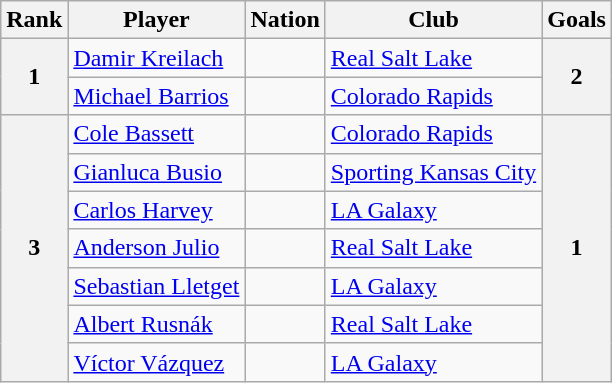<table class="wikitable">
<tr>
<th>Rank</th>
<th>Player</th>
<th>Nation</th>
<th>Club</th>
<th>Goals</th>
</tr>
<tr>
<th rowspan=2>1</th>
<td><a href='#'>Damir Kreilach</a></td>
<td></td>
<td><a href='#'>Real Salt Lake</a></td>
<th rowspan=2>2</th>
</tr>
<tr>
<td><a href='#'>Michael Barrios</a></td>
<td></td>
<td><a href='#'>Colorado Rapids</a></td>
</tr>
<tr>
<th rowspan=7>3</th>
<td><a href='#'>Cole Bassett</a></td>
<td></td>
<td><a href='#'>Colorado Rapids</a></td>
<th rowspan=7>1</th>
</tr>
<tr>
<td><a href='#'>Gianluca Busio</a></td>
<td></td>
<td><a href='#'>Sporting Kansas City</a></td>
</tr>
<tr>
<td><a href='#'>Carlos Harvey</a></td>
<td></td>
<td><a href='#'>LA Galaxy</a></td>
</tr>
<tr>
<td><a href='#'>Anderson Julio</a></td>
<td></td>
<td><a href='#'>Real Salt Lake</a></td>
</tr>
<tr>
<td><a href='#'>Sebastian Lletget</a></td>
<td></td>
<td><a href='#'>LA Galaxy</a></td>
</tr>
<tr>
<td><a href='#'>Albert Rusnák</a></td>
<td></td>
<td><a href='#'>Real Salt Lake</a></td>
</tr>
<tr>
<td><a href='#'>Víctor Vázquez</a></td>
<td></td>
<td><a href='#'>LA Galaxy</a></td>
</tr>
</table>
